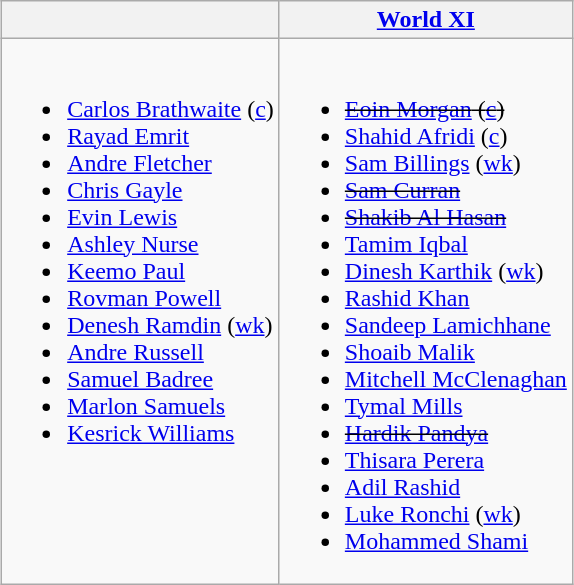<table class="wikitable" style="text-align:left; margin:auto">
<tr>
<th></th>
<th><a href='#'>World XI</a></th>
</tr>
<tr style="vertical-align:top">
<td><br><ul><li><a href='#'>Carlos Brathwaite</a> (<a href='#'>c</a>)</li><li><a href='#'>Rayad Emrit</a></li><li><a href='#'>Andre Fletcher</a></li><li><a href='#'>Chris Gayle</a></li><li><a href='#'>Evin Lewis</a></li><li><a href='#'>Ashley Nurse</a></li><li><a href='#'>Keemo Paul</a></li><li><a href='#'>Rovman Powell</a></li><li><a href='#'>Denesh Ramdin</a> (<a href='#'>wk</a>)</li><li><a href='#'>Andre Russell</a></li><li><a href='#'>Samuel Badree</a></li><li><a href='#'>Marlon Samuels</a></li><li><a href='#'>Kesrick Williams</a></li></ul></td>
<td><br><ul><li><s><a href='#'>Eoin Morgan</a> (<a href='#'>c</a>)</s></li><li><a href='#'>Shahid Afridi</a> (<a href='#'>c</a>)</li><li><a href='#'>Sam Billings</a> (<a href='#'>wk</a>)</li><li><s><a href='#'>Sam Curran</a></s></li><li><s><a href='#'>Shakib Al Hasan</a></s></li><li><a href='#'>Tamim Iqbal</a></li><li><a href='#'>Dinesh Karthik</a> (<a href='#'>wk</a>)</li><li><a href='#'>Rashid Khan</a></li><li><a href='#'>Sandeep Lamichhane</a></li><li><a href='#'>Shoaib Malik</a></li><li><a href='#'>Mitchell McClenaghan</a></li><li><a href='#'>Tymal Mills</a></li><li><s><a href='#'>Hardik Pandya</a></s></li><li><a href='#'>Thisara Perera</a></li><li><a href='#'>Adil Rashid</a></li><li><a href='#'>Luke Ronchi</a> (<a href='#'>wk</a>)</li><li><a href='#'>Mohammed Shami</a></li></ul></td>
</tr>
</table>
